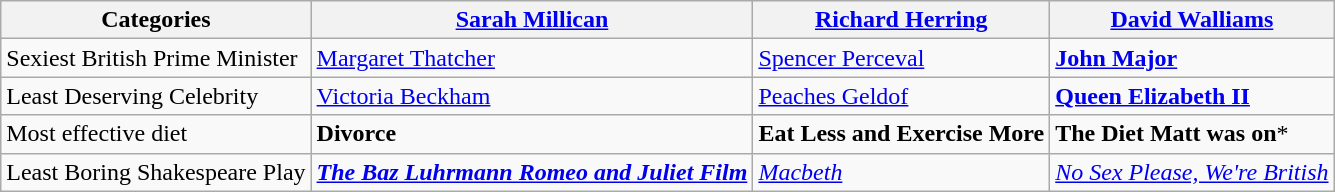<table class="wikitable">
<tr>
<th>Categories</th>
<th><a href='#'>Sarah Millican</a></th>
<th><a href='#'>Richard Herring</a></th>
<th><a href='#'>David Walliams</a></th>
</tr>
<tr>
<td>Sexiest British Prime Minister</td>
<td><a href='#'>Margaret Thatcher</a></td>
<td><a href='#'>Spencer Perceval</a></td>
<td><strong><a href='#'>John Major</a></strong></td>
</tr>
<tr>
<td>Least Deserving Celebrity</td>
<td><a href='#'>Victoria Beckham</a></td>
<td><a href='#'>Peaches Geldof</a></td>
<td><strong><a href='#'>Queen Elizabeth II</a></strong></td>
</tr>
<tr>
<td>Most effective diet</td>
<td><strong>Divorce</strong></td>
<td><strong>Eat Less and Exercise More</strong></td>
<td><strong>The Diet Matt was on</strong>*</td>
</tr>
<tr>
<td>Least Boring Shakespeare Play</td>
<td><strong> <em><a href='#'>The Baz Luhrmann Romeo and Juliet Film</a></em> </strong></td>
<td><em><a href='#'>Macbeth</a></em></td>
<td><em><a href='#'>No Sex Please, We're British</a></em></td>
</tr>
</table>
